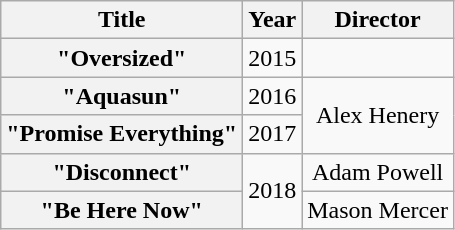<table class="wikitable plainrowheaders" style="text-align:center;">
<tr>
<th scope=col>Title</th>
<th scope=col>Year</th>
<th scope=col>Director</th>
</tr>
<tr>
<th scope="row">"Oversized"</th>
<td>2015</td>
<td></td>
</tr>
<tr>
<th scope="row">"Aquasun"</th>
<td>2016</td>
<td rowspan="2">Alex Henery</td>
</tr>
<tr>
<th scope="row">"Promise Everything"</th>
<td>2017</td>
</tr>
<tr>
<th scope="row">"Disconnect"</th>
<td rowspan="2">2018</td>
<td>Adam Powell</td>
</tr>
<tr>
<th scope="row">"Be Here Now"</th>
<td>Mason Mercer</td>
</tr>
</table>
